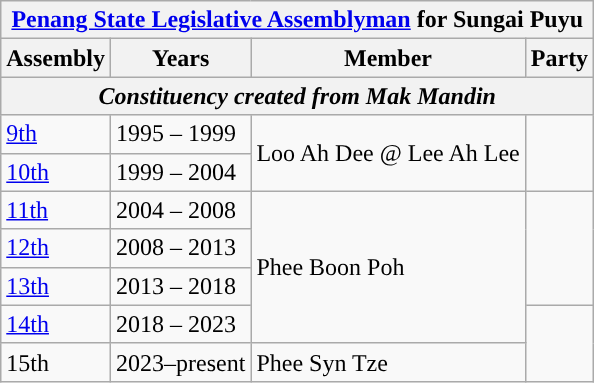<table class="wikitable">
<tr>
<th colspan="4"><a href='#'>Penang State Legislative Assemblyman</a> for Sungai Puyu</th>
</tr>
<tr>
<th>Assembly</th>
<th>Years</th>
<th>Member</th>
<th>Party</th>
</tr>
<tr>
<th colspan="4" align="center"><em>Constituency created from Mak Mandin</em></th>
</tr>
<tr>
<td><a href='#'>9th</a></td>
<td>1995 – 1999</td>
<td rowspan="2">Loo Ah Dee @ Lee Ah Lee</td>
<td rowspan="2"></td>
</tr>
<tr>
<td><a href='#'>10th</a></td>
<td>1999 – 2004</td>
</tr>
<tr>
<td><a href='#'>11th</a></td>
<td>2004 – 2008</td>
<td rowspan="4">Phee Boon Poh</td>
<td rowspan="3"></td>
</tr>
<tr>
<td><a href='#'>12th</a></td>
<td>2008 – 2013</td>
</tr>
<tr>
<td><a href='#'>13th</a></td>
<td>2013 – 2018</td>
</tr>
<tr>
<td><a href='#'>14th</a></td>
<td>2018 – 2023</td>
<td rowspan=2></td>
</tr>
<tr>
<td>15th</td>
<td>2023–present</td>
<td>Phee Syn Tze</td>
</tr>
</table>
